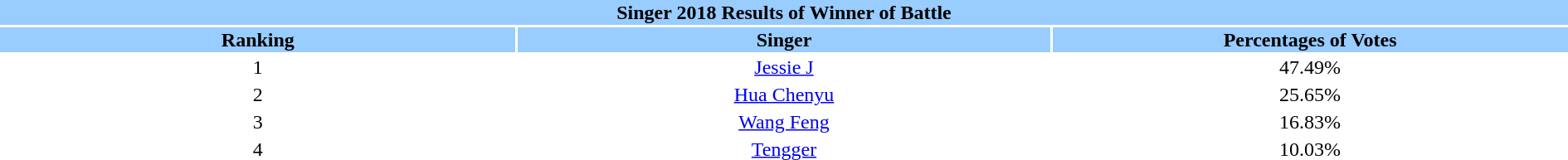<table width="100%" style="text-align:center">
<tr style="background:#99CCFF">
<td colspan="3"><div><strong>Singer 2018 Results of Winner of Battle</strong></div></td>
</tr>
<tr style="background:#99CCFF">
<td style="width:33%"><strong>Ranking</strong></td>
<td style="width:34%"><strong>Singer</strong></td>
<td style="width:33%"><strong>Percentages of Votes</strong></td>
</tr>
<tr>
<td>1</td>
<td><a href='#'>Jessie J</a></td>
<td>47.49%</td>
</tr>
<tr>
<td>2</td>
<td><a href='#'>Hua Chenyu</a></td>
<td>25.65%</td>
</tr>
<tr>
<td>3</td>
<td><a href='#'>Wang Feng</a></td>
<td>16.83%</td>
</tr>
<tr>
<td>4</td>
<td><a href='#'>Tengger</a></td>
<td>10.03%</td>
</tr>
</table>
